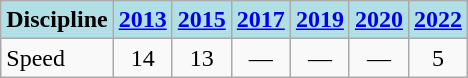<table class="wikitable" style="text-align: center;">
<tr>
<th style="background: #b0e0e6;">Discipline</th>
<th style="background: #b0e0e6;"><a href='#'>2013</a></th>
<th style="background: #b0e0e6;"><a href='#'>2015</a></th>
<th style="background: #b0e0e6;"><a href='#'>2017</a></th>
<th style="background: #b0e0e6;"><a href='#'>2019</a></th>
<th style="background: #b0e0e6;"><a href='#'>2020</a></th>
<th style="background: #b0e0e6;"><a href='#'>2022</a></th>
</tr>
<tr>
<td align="left">Speed</td>
<td>14</td>
<td>13</td>
<td>—</td>
<td>—</td>
<td>—</td>
<td>5</td>
</tr>
</table>
